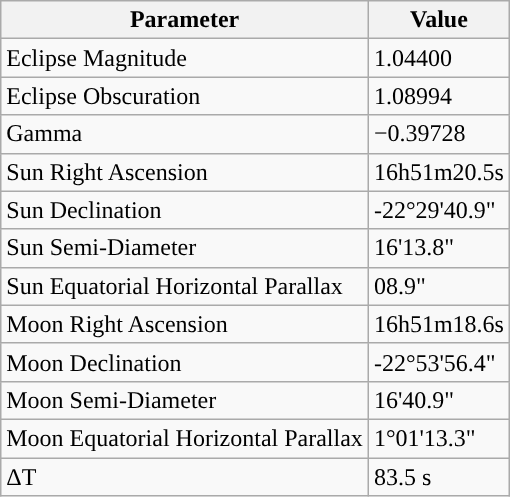<table class="wikitable">
<tr>
<th>Parameter</th>
<th>Value</th>
</tr>
<tr>
<td>Eclipse Magnitude</td>
<td>1.04400</td>
</tr>
<tr>
<td>Eclipse Obscuration</td>
<td>1.08994</td>
</tr>
<tr>
<td>Gamma</td>
<td>−0.39728</td>
</tr>
<tr>
<td>Sun Right Ascension</td>
<td>16h51m20.5s</td>
</tr>
<tr>
<td>Sun Declination</td>
<td>-22°29'40.9"</td>
</tr>
<tr>
<td>Sun Semi-Diameter</td>
<td>16'13.8"</td>
</tr>
<tr>
<td>Sun Equatorial Horizontal Parallax</td>
<td>08.9"</td>
</tr>
<tr>
<td>Moon Right Ascension</td>
<td>16h51m18.6s</td>
</tr>
<tr>
<td>Moon Declination</td>
<td>-22°53'56.4"</td>
</tr>
<tr>
<td>Moon Semi-Diameter</td>
<td>16'40.9"</td>
</tr>
<tr>
<td>Moon Equatorial Horizontal Parallax</td>
<td>1°01'13.3"</td>
</tr>
<tr>
<td>ΔT</td>
<td>83.5 s</td>
</tr>
</table>
